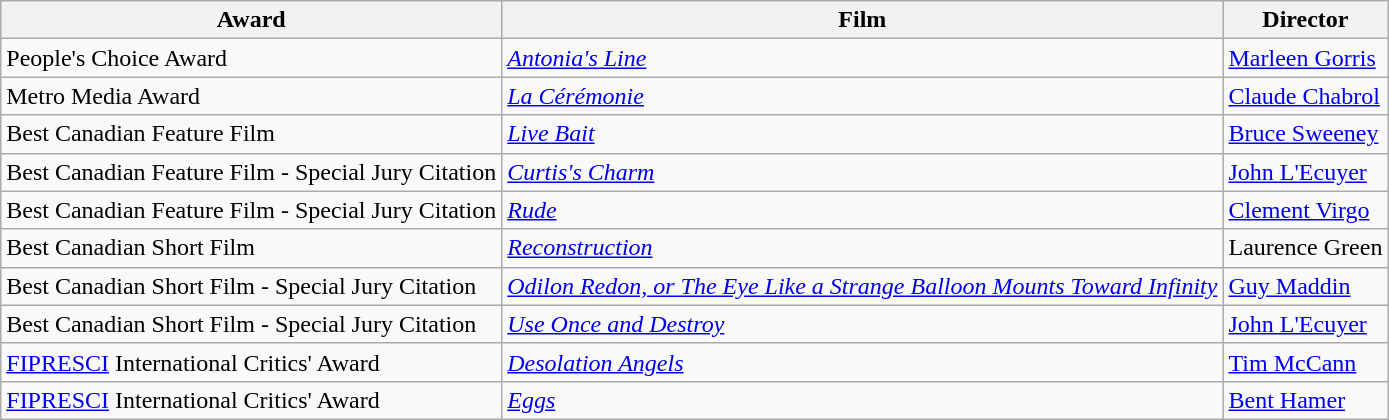<table class="wikitable">
<tr>
<th>Award</th>
<th>Film</th>
<th>Director</th>
</tr>
<tr>
<td>People's Choice Award</td>
<td><em><a href='#'>Antonia's Line</a></em></td>
<td><a href='#'>Marleen Gorris</a></td>
</tr>
<tr>
<td>Metro Media Award</td>
<td><em><a href='#'>La Cérémonie</a></em></td>
<td><a href='#'>Claude Chabrol</a></td>
</tr>
<tr>
<td>Best Canadian Feature Film</td>
<td><em><a href='#'>Live Bait</a></em></td>
<td><a href='#'>Bruce Sweeney</a></td>
</tr>
<tr>
<td>Best Canadian Feature Film - Special Jury Citation</td>
<td><em><a href='#'>Curtis's Charm</a></em></td>
<td><a href='#'>John L'Ecuyer</a></td>
</tr>
<tr>
<td>Best Canadian Feature Film - Special Jury Citation</td>
<td><em><a href='#'>Rude</a></em></td>
<td><a href='#'>Clement Virgo</a></td>
</tr>
<tr>
<td>Best Canadian Short Film</td>
<td><em><a href='#'>Reconstruction</a></em></td>
<td>Laurence Green</td>
</tr>
<tr>
<td>Best Canadian Short Film - Special Jury Citation</td>
<td><em><a href='#'>Odilon Redon, or The Eye Like a Strange Balloon Mounts Toward Infinity</a></em></td>
<td><a href='#'>Guy Maddin</a></td>
</tr>
<tr>
<td>Best Canadian Short Film - Special Jury Citation</td>
<td><em><a href='#'>Use Once and Destroy</a></em></td>
<td><a href='#'>John L'Ecuyer</a></td>
</tr>
<tr>
<td><a href='#'>FIPRESCI</a> International Critics' Award</td>
<td><em><a href='#'>Desolation Angels</a></em></td>
<td><a href='#'>Tim McCann</a></td>
</tr>
<tr>
<td><a href='#'>FIPRESCI</a> International Critics' Award</td>
<td><em><a href='#'>Eggs</a></em></td>
<td><a href='#'>Bent Hamer</a></td>
</tr>
</table>
